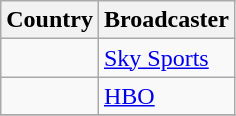<table class="wikitable">
<tr>
<th align=center>Country</th>
<th align=center>Broadcaster</th>
</tr>
<tr>
<td></td>
<td><a href='#'>Sky Sports</a></td>
</tr>
<tr>
<td></td>
<td><a href='#'>HBO</a></td>
</tr>
<tr>
</tr>
</table>
